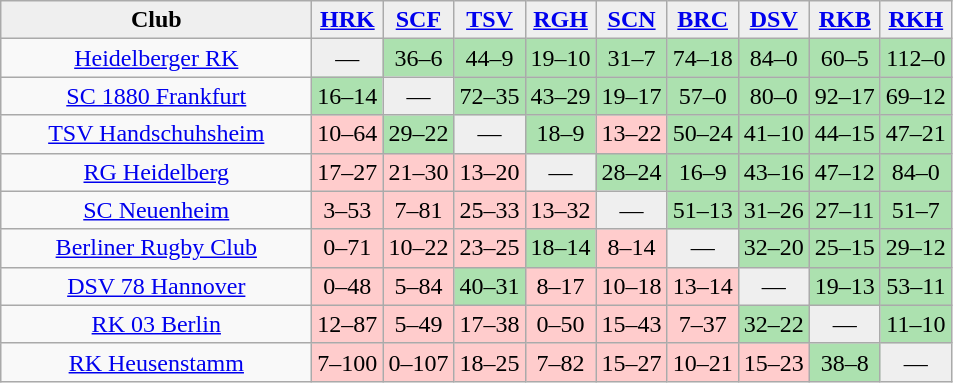<table class="wikitable" style="text-align: center;">
<tr>
<th style="background:#efefef; width:200px;">Club</th>
<th style="background:#efefef; width:40px;"><a href='#'>HRK</a></th>
<th style="background:#efefef; width:40px;"><a href='#'>SCF</a></th>
<th style="background:#efefef; width:40px;"><a href='#'>TSV</a></th>
<th style="background:#efefef; width:40px;"><a href='#'>RGH</a></th>
<th style="background:#efefef; width:40px;"><a href='#'>SCN</a></th>
<th style="background:#efefef; width:40px;"><a href='#'>BRC</a></th>
<th style="background:#efefef; width:40px;"><a href='#'>DSV</a></th>
<th style="background:#efefef; width:40px;"><a href='#'>RKB</a></th>
<th style="background:#efefef; width:40px;"><a href='#'>RKH</a></th>
</tr>
<tr align=center>
<td><a href='#'>Heidelberger RK</a></td>
<td style="background:#efefef;">—</td>
<td style="background:#ace1af;">36–6</td>
<td style="background:#ace1af;">44–9</td>
<td style="background:#ace1af;">19–10</td>
<td style="background:#ace1af;">31–7</td>
<td style="background:#ace1af;">74–18</td>
<td style="background:#ace1af;">84–0</td>
<td style="background:#ace1af;">60–5</td>
<td style="background:#ace1af;">112–0</td>
</tr>
<tr align=center>
<td><a href='#'>SC 1880 Frankfurt</a></td>
<td style="background:#ace1af;">16–14</td>
<td style="background:#efefef;">—</td>
<td style="background:#ace1af;">72–35</td>
<td style="background:#ace1af;">43–29</td>
<td style="background:#ace1af;">19–17</td>
<td style="background:#ace1af;">57–0</td>
<td style="background:#ace1af;">80–0</td>
<td style="background:#ace1af;">92–17</td>
<td style="background:#ace1af;">69–12</td>
</tr>
<tr align=center>
<td><a href='#'>TSV Handschuhsheim</a></td>
<td style="background:#fcc;">10–64</td>
<td style="background:#ace1af;">29–22</td>
<td style="background:#efefef;">—</td>
<td style="background:#ace1af;">18–9</td>
<td style="background:#fcc;">13–22</td>
<td style="background:#ace1af;">50–24</td>
<td style="background:#ace1af;">41–10</td>
<td style="background:#ace1af;">44–15</td>
<td style="background:#ace1af;">47–21</td>
</tr>
<tr align=center>
<td><a href='#'>RG Heidelberg</a></td>
<td style="background:#fcc;">17–27</td>
<td style="background:#fcc;">21–30</td>
<td style="background:#fcc;">13–20</td>
<td style="background:#efefef;">—</td>
<td style="background:#ace1af;">28–24</td>
<td style="background:#ace1af;">16–9</td>
<td style="background:#ace1af;">43–16</td>
<td style="background:#ace1af;">47–12</td>
<td style="background:#ace1af;">84–0</td>
</tr>
<tr align=center>
<td><a href='#'>SC Neuenheim</a></td>
<td style="background:#fcc;">3–53</td>
<td style="background:#fcc;">7–81</td>
<td style="background:#fcc;">25–33</td>
<td style="background:#fcc;">13–32</td>
<td style="background:#efefef;">—</td>
<td style="background:#ace1af;">51–13</td>
<td style="background:#ace1af;">31–26</td>
<td style="background:#ace1af;">27–11</td>
<td style="background:#ace1af;">51–7</td>
</tr>
<tr align=center>
<td><a href='#'>Berliner Rugby Club</a></td>
<td style="background:#fcc;">0–71</td>
<td style="background:#fcc;">10–22</td>
<td style="background:#fcc;">23–25</td>
<td style="background:#ace1af;">18–14</td>
<td style="background:#fcc;">8–14</td>
<td style="background:#efefef;">—</td>
<td style="background:#ace1af;">32–20</td>
<td style="background:#ace1af;">25–15</td>
<td style="background:#ace1af;">29–12</td>
</tr>
<tr align=center>
<td><a href='#'>DSV 78 Hannover</a></td>
<td style="background:#fcc;">0–48</td>
<td style="background:#fcc;">5–84</td>
<td style="background:#ace1af;">40–31</td>
<td style="background:#fcc;">8–17</td>
<td style="background:#fcc;">10–18</td>
<td style="background:#fcc;">13–14</td>
<td style="background:#efefef;">—</td>
<td style="background:#ace1af;">19–13</td>
<td style="background:#ace1af;">53–11</td>
</tr>
<tr align=center>
<td><a href='#'>RK 03 Berlin</a></td>
<td style="background:#fcc;">12–87</td>
<td style="background:#fcc;">5–49</td>
<td style="background:#fcc;">17–38</td>
<td style="background:#fcc;">0–50</td>
<td style="background:#fcc;">15–43</td>
<td style="background:#fcc;">7–37</td>
<td style="background:#ace1af;">32–22</td>
<td style="background:#efefef;">—</td>
<td style="background:#ace1af;">11–10</td>
</tr>
<tr align=center>
<td><a href='#'>RK Heusenstamm</a></td>
<td style="background:#fcc;">7–100</td>
<td style="background:#fcc;">0–107</td>
<td style="background:#fcc;">18–25</td>
<td style="background:#fcc;">7–82</td>
<td style="background:#fcc;">15–27</td>
<td style="background:#fcc;">10–21</td>
<td style="background:#fcc;">15–23</td>
<td style="background:#ace1af;">38–8</td>
<td style="background:#efefef;">—</td>
</tr>
</table>
